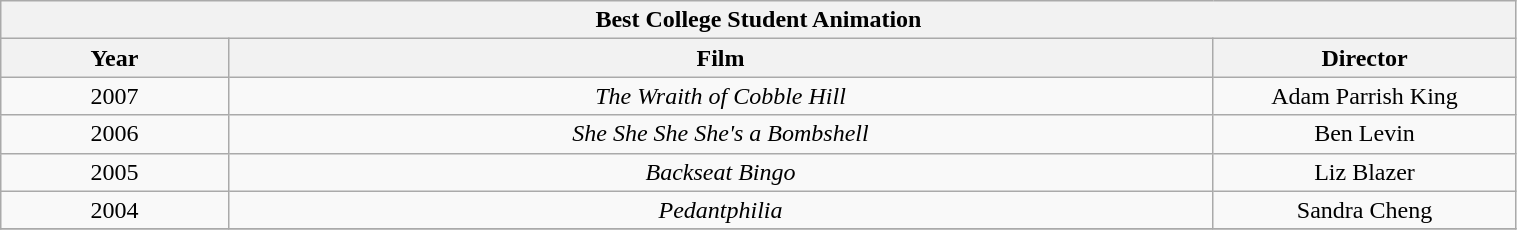<table class="wikitable" width="80%">
<tr>
<th colspan="3" align="center">Best College Student Animation</th>
</tr>
<tr>
<th width="15%">Year</th>
<th width="65%">Film</th>
<th width="20%">Director</th>
</tr>
<tr>
<td align="center">2007</td>
<td align="center"><em>The Wraith of Cobble Hill</em></td>
<td align="center">Adam Parrish King</td>
</tr>
<tr>
<td align="center">2006</td>
<td align="center"><em>She She She She's a Bombshell</em></td>
<td align="center">Ben Levin</td>
</tr>
<tr>
<td align="center">2005</td>
<td align="center"><em>Backseat Bingo</em></td>
<td align="center">Liz Blazer</td>
</tr>
<tr>
<td align="center">2004</td>
<td align="center"><em>Pedantphilia</em></td>
<td align="center">Sandra Cheng</td>
</tr>
<tr>
</tr>
</table>
